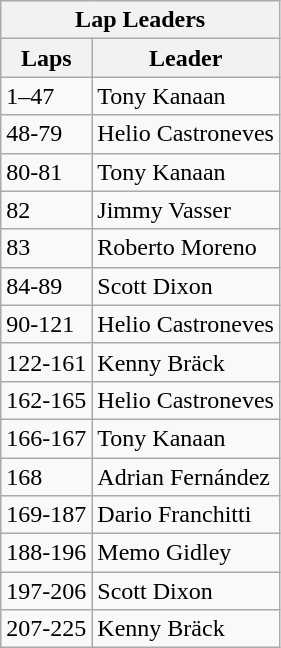<table class="wikitable">
<tr>
<th colspan=2>Lap Leaders</th>
</tr>
<tr>
<th>Laps</th>
<th>Leader</th>
</tr>
<tr>
<td>1–47</td>
<td>Tony Kanaan</td>
</tr>
<tr>
<td>48-79</td>
<td>Helio Castroneves</td>
</tr>
<tr>
<td>80-81</td>
<td>Tony Kanaan</td>
</tr>
<tr>
<td>82</td>
<td>Jimmy Vasser</td>
</tr>
<tr>
<td>83</td>
<td>Roberto Moreno</td>
</tr>
<tr>
<td>84-89</td>
<td>Scott Dixon</td>
</tr>
<tr>
<td>90-121</td>
<td>Helio Castroneves</td>
</tr>
<tr>
<td>122-161</td>
<td>Kenny Bräck</td>
</tr>
<tr>
<td>162-165</td>
<td>Helio Castroneves</td>
</tr>
<tr>
<td>166-167</td>
<td>Tony Kanaan</td>
</tr>
<tr>
<td>168</td>
<td>Adrian Fernández</td>
</tr>
<tr>
<td>169-187</td>
<td>Dario Franchitti</td>
</tr>
<tr>
<td>188-196</td>
<td>Memo Gidley</td>
</tr>
<tr>
<td>197-206</td>
<td>Scott Dixon</td>
</tr>
<tr>
<td>207-225</td>
<td>Kenny Bräck</td>
</tr>
</table>
